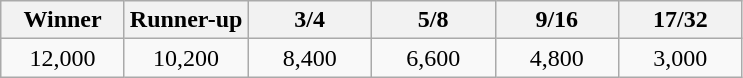<table class="wikitable" style="text-align:center">
<tr>
<th width="75">Winner</th>
<th width="75">Runner-up</th>
<th width="75">3/4</th>
<th width="75">5/8</th>
<th width="75">9/16</th>
<th width="75">17/32</th>
</tr>
<tr>
<td>12,000</td>
<td>10,200</td>
<td>8,400</td>
<td>6,600</td>
<td>4,800</td>
<td>3,000</td>
</tr>
</table>
